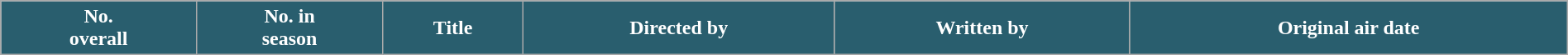<table class="wikitable plainrowheaders" style="width:100%;">
<tr style="color:white">
<th style="background: #295E6E">No.<br>overall</th>
<th style="background: #295E6E">No. in<br>season</th>
<th style="background: #295E6E">Title</th>
<th style="background: #295E6E">Directed by</th>
<th style="background: #295E6E">Written by</th>
<th style="background: #295E6E">Original air date<br>




</th>
</tr>
</table>
